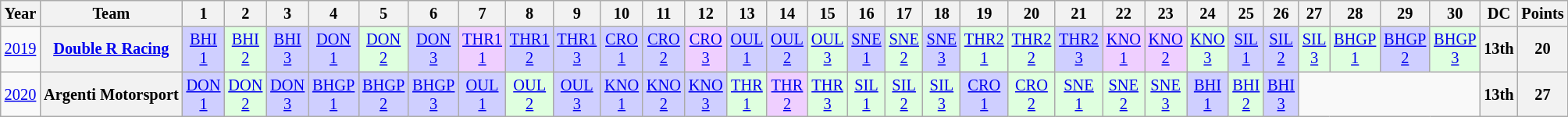<table class="wikitable" style="text-align:center; font-size:85%">
<tr>
<th>Year</th>
<th>Team</th>
<th>1</th>
<th>2</th>
<th>3</th>
<th>4</th>
<th>5</th>
<th>6</th>
<th>7</th>
<th>8</th>
<th>9</th>
<th>10</th>
<th>11</th>
<th>12</th>
<th>13</th>
<th>14</th>
<th>15</th>
<th>16</th>
<th>17</th>
<th>18</th>
<th>19</th>
<th>20</th>
<th>21</th>
<th>22</th>
<th>23</th>
<th>24</th>
<th>25</th>
<th>26</th>
<th>27</th>
<th>28</th>
<th>29</th>
<th>30</th>
<th>DC</th>
<th>Points</th>
</tr>
<tr>
<td><a href='#'>2019</a></td>
<th nowrap><a href='#'>Double R Racing</a></th>
<td style="background:#CFCFFF;"><a href='#'>BHI<br>1</a><br></td>
<td style="background:#DFFFDF;"><a href='#'>BHI<br>2</a><br></td>
<td style="background:#CFCFFF;"><a href='#'>BHI<br>3</a><br></td>
<td style="background:#CFCFFF;"><a href='#'>DON<br>1</a><br></td>
<td style="background:#DFFFDF;"><a href='#'>DON<br>2</a><br></td>
<td style="background:#CFCFFF;"><a href='#'>DON<br>3</a><br></td>
<td style="background:#EFCFFF;"><a href='#'>THR1<br>1</a><br></td>
<td style="background:#CFCFFF;"><a href='#'>THR1<br>2</a><br></td>
<td style="background:#CFCFFF;"><a href='#'>THR1<br>3</a><br></td>
<td style="background:#CFCFFF;"><a href='#'>CRO<br>1</a><br></td>
<td style="background:#CFCFFF;"><a href='#'>CRO<br>2</a><br></td>
<td style="background:#EFCFFF;"><a href='#'>CRO<br>3</a><br></td>
<td style="background:#CFCFFF;"><a href='#'>OUL<br>1</a><br></td>
<td style="background:#CFCFFF;"><a href='#'>OUL<br>2</a><br></td>
<td style="background:#DFFFDF;"><a href='#'>OUL<br>3</a><br></td>
<td style="background:#CFCFFF;"><a href='#'>SNE<br>1</a><br></td>
<td style="background:#DFFFDF;"><a href='#'>SNE<br>2</a><br></td>
<td style="background:#CFCFFF;"><a href='#'>SNE<br>3</a><br></td>
<td style="background:#DFFFDF;"><a href='#'>THR2<br>1</a><br></td>
<td style="background:#DFFFDF;"><a href='#'>THR2<br>2</a><br></td>
<td style="background:#CFCFFF;"><a href='#'>THR2<br>3</a><br></td>
<td style="background:#EFCFFF;"><a href='#'>KNO<br>1</a><br></td>
<td style="background:#EFCFFF;"><a href='#'>KNO<br>2</a><br></td>
<td style="background:#DFFFDF;"><a href='#'>KNO<br>3</a><br></td>
<td style="background:#CFCFFF;"><a href='#'>SIL<br>1</a><br></td>
<td style="background:#CFCFFF;"><a href='#'>SIL<br>2</a><br></td>
<td style="background:#DFFFDF;"><a href='#'>SIL<br>3</a><br></td>
<td style="background:#DFFFDF;"><a href='#'>BHGP<br>1</a><br></td>
<td style="background:#CFCFFF;"><a href='#'>BHGP<br>2</a><br></td>
<td style="background:#DFFFDF;"><a href='#'>BHGP<br>3</a><br></td>
<th>13th</th>
<th>20</th>
</tr>
<tr>
<td><a href='#'>2020</a></td>
<th nowrap>Argenti Motorsport</th>
<td style="background:#CFCFFF;"><a href='#'>DON<br>1</a><br></td>
<td style="background:#DFFFDF;"><a href='#'>DON<br>2</a><br></td>
<td style="background:#CFCFFF;"><a href='#'>DON<br>3</a><br></td>
<td style="background:#CFCFFF;"><a href='#'>BHGP<br>1</a><br></td>
<td style="background:#CFCFFF;"><a href='#'>BHGP<br>2</a><br></td>
<td style="background:#CFCFFF;"><a href='#'>BHGP<br>3</a><br></td>
<td style="background:#CFCFFF;"><a href='#'>OUL<br>1</a><br></td>
<td style="background:#DFFFDF;"><a href='#'>OUL<br>2</a><br></td>
<td style="background:#CFCFFF;"><a href='#'>OUL<br>3</a><br></td>
<td style="background:#CFCFFF;"><a href='#'>KNO<br>1</a><br></td>
<td style="background:#CFCFFF;"><a href='#'>KNO<br>2</a><br></td>
<td style="background:#CFCFFF;"><a href='#'>KNO<br>3</a><br></td>
<td style="background:#DFFFDF;"><a href='#'>THR<br>1</a><br></td>
<td style="background:#EFCFFF;"><a href='#'>THR<br>2</a><br></td>
<td style="background:#DFFFDF;"><a href='#'>THR<br>3</a><br></td>
<td style="background:#DFFFDF;"><a href='#'>SIL<br>1</a><br></td>
<td style="background:#DFFFDF;"><a href='#'>SIL<br>2</a><br></td>
<td style="background:#DFFFDF;"><a href='#'>SIL<br>3</a><br></td>
<td style="background:#CFCFFF;"><a href='#'>CRO<br>1</a><br></td>
<td style="background:#DFFFDF;"><a href='#'>CRO<br>2</a><br></td>
<td style="background:#DFFFDF;"><a href='#'>SNE<br>1</a><br></td>
<td style="background:#DFFFDF;"><a href='#'>SNE<br>2</a><br></td>
<td style="background:#DFFFDF;"><a href='#'>SNE<br>3</a><br></td>
<td style="background:#CFCFFF;"><a href='#'>BHI<br>1</a><br></td>
<td style="background:#DFFFDF;"><a href='#'>BHI<br>2</a><br></td>
<td style="background:#CFCFFF;"><a href='#'>BHI<br>3</a><br></td>
<td colspan=4></td>
<th>13th</th>
<th>27</th>
</tr>
</table>
